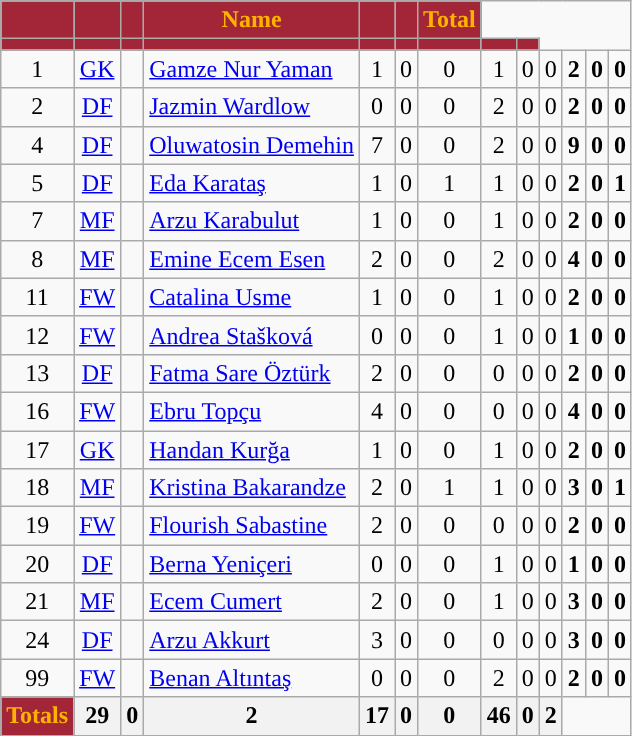<table class="wikitable" style="text-align:center;">
<tr>
<th style="background:#A32638; color:#FFB300; "></th>
<th style="background:#A32638; color:#FFB300; "></th>
<th style="background:#A32638; color:#FFB300; "></th>
<th style="background:#A32638; color:#FFB300; ">Name</th>
<th style="background:#A32638; color:#FFB300; "></th>
<th style="background:#A32638; color:#FFB300; "></th>
<th style="background:#A32638; color:#FFB300; ">Total</th>
</tr>
<tr>
<th style="background:#A32638; color:#FFB300; "></th>
<th style="background:#A32638; color:#FFB300; "></th>
<th style="background:#A32638; color:#FFB300; "></th>
<th style="background:#A32638; color:#FFB300; "></th>
<th style="background:#A32638; color:#FFB300; "></th>
<th style="background:#A32638; color:#FFB300; "></th>
<th style="background:#A32638; color:#FFB300; "></th>
<th style="background:#A32638; color:#FFB300; "></th>
<th style="background:#A32638; color:#FFB300; "></th>
</tr>
<tr>
<td>1</td>
<td><a href='#'>GK</a></td>
<td></td>
<td align=left><a href='#'>Gamze Nur Yaman</a></td>
<td>1</td>
<td>0</td>
<td>0</td>
<td>1</td>
<td>0</td>
<td>0</td>
<td><strong>2</strong></td>
<td><strong>0</strong></td>
<td><strong>0</strong></td>
</tr>
<tr>
<td>2</td>
<td><a href='#'>DF</a></td>
<td></td>
<td align=left><a href='#'>Jazmin Wardlow</a></td>
<td>0</td>
<td>0</td>
<td>0</td>
<td>2</td>
<td>0</td>
<td>0</td>
<td><strong>2</strong></td>
<td><strong>0</strong></td>
<td><strong>0</strong></td>
</tr>
<tr>
<td>4</td>
<td><a href='#'>DF</a></td>
<td></td>
<td align=left><a href='#'>Oluwatosin Demehin</a></td>
<td>7</td>
<td>0</td>
<td>0</td>
<td>2</td>
<td>0</td>
<td>0</td>
<td><strong>9</strong></td>
<td><strong>0</strong></td>
<td><strong>0</strong></td>
</tr>
<tr>
<td>5</td>
<td><a href='#'>DF</a></td>
<td></td>
<td align=left><a href='#'>Eda Karataş</a></td>
<td>1</td>
<td>0</td>
<td>1</td>
<td>1</td>
<td>0</td>
<td>0</td>
<td><strong>2</strong></td>
<td><strong>0</strong></td>
<td><strong>1</strong></td>
</tr>
<tr>
<td>7</td>
<td><a href='#'>MF</a></td>
<td></td>
<td align=left><a href='#'>Arzu Karabulut</a></td>
<td>1</td>
<td>0</td>
<td>0</td>
<td>1</td>
<td>0</td>
<td>0</td>
<td><strong>2</strong></td>
<td><strong>0</strong></td>
<td><strong>0</strong></td>
</tr>
<tr>
<td>8</td>
<td><a href='#'>MF</a></td>
<td></td>
<td align=left><a href='#'>Emine Ecem Esen</a></td>
<td>2</td>
<td>0</td>
<td>0</td>
<td>2</td>
<td>0</td>
<td>0</td>
<td><strong>4</strong></td>
<td><strong>0</strong></td>
<td><strong>0</strong></td>
</tr>
<tr>
<td>11</td>
<td><a href='#'>FW</a></td>
<td></td>
<td align=left><a href='#'>Catalina Usme</a></td>
<td>1</td>
<td>0</td>
<td>0</td>
<td>1</td>
<td>0</td>
<td>0</td>
<td><strong>2</strong></td>
<td><strong>0</strong></td>
<td><strong>0</strong></td>
</tr>
<tr>
<td>12</td>
<td><a href='#'>FW</a></td>
<td></td>
<td align=left><a href='#'>Andrea Stašková</a></td>
<td>0</td>
<td>0</td>
<td>0</td>
<td>1</td>
<td>0</td>
<td>0</td>
<td><strong>1</strong></td>
<td><strong>0</strong></td>
<td><strong>0</strong></td>
</tr>
<tr>
<td>13</td>
<td><a href='#'>DF</a></td>
<td></td>
<td align=left><a href='#'>Fatma Sare Öztürk</a></td>
<td>2</td>
<td>0</td>
<td>0</td>
<td>0</td>
<td>0</td>
<td>0</td>
<td><strong>2</strong></td>
<td><strong>0</strong></td>
<td><strong>0</strong></td>
</tr>
<tr>
<td>16</td>
<td><a href='#'>FW</a></td>
<td></td>
<td align=left><a href='#'>Ebru Topçu</a></td>
<td>4</td>
<td>0</td>
<td>0</td>
<td>0</td>
<td>0</td>
<td>0</td>
<td><strong>4</strong></td>
<td><strong>0</strong></td>
<td><strong>0</strong></td>
</tr>
<tr>
<td>17</td>
<td><a href='#'>GK</a></td>
<td></td>
<td align=left><a href='#'>Handan Kurğa</a></td>
<td>1</td>
<td>0</td>
<td>0</td>
<td>1</td>
<td>0</td>
<td>0</td>
<td><strong>2</strong></td>
<td><strong>0</strong></td>
<td><strong>0</strong></td>
</tr>
<tr>
<td>18</td>
<td><a href='#'>MF</a></td>
<td></td>
<td align=left><a href='#'>Kristina Bakarandze</a></td>
<td>2</td>
<td>0</td>
<td>1</td>
<td>1</td>
<td>0</td>
<td>0</td>
<td><strong>3</strong></td>
<td><strong>0</strong></td>
<td><strong>1</strong></td>
</tr>
<tr>
<td>19</td>
<td><a href='#'>FW</a></td>
<td></td>
<td align=left><a href='#'>Flourish Sabastine</a></td>
<td>2</td>
<td>0</td>
<td>0</td>
<td>0</td>
<td>0</td>
<td>0</td>
<td><strong>2</strong></td>
<td><strong>0</strong></td>
<td><strong>0</strong></td>
</tr>
<tr>
<td>20</td>
<td><a href='#'>DF</a></td>
<td></td>
<td align=left><a href='#'>Berna Yeniçeri</a></td>
<td>0</td>
<td>0</td>
<td>0</td>
<td>1</td>
<td>0</td>
<td>0</td>
<td><strong>1</strong></td>
<td><strong>0</strong></td>
<td><strong>0</strong></td>
</tr>
<tr>
<td>21</td>
<td><a href='#'>MF</a></td>
<td></td>
<td align=left><a href='#'>Ecem Cumert</a></td>
<td>2</td>
<td>0</td>
<td>0</td>
<td>1</td>
<td>0</td>
<td>0</td>
<td><strong>3</strong></td>
<td><strong>0</strong></td>
<td><strong>0</strong></td>
</tr>
<tr>
<td>24</td>
<td><a href='#'>DF</a></td>
<td></td>
<td align=left><a href='#'>Arzu Akkurt</a></td>
<td>3</td>
<td>0</td>
<td>0</td>
<td>0</td>
<td>0</td>
<td>0</td>
<td><strong>3</strong></td>
<td><strong>0</strong></td>
<td><strong>0</strong></td>
</tr>
<tr>
<td>99</td>
<td><a href='#'>FW</a></td>
<td></td>
<td align=left><a href='#'>Benan Altıntaş</a></td>
<td>0</td>
<td>0</td>
<td>0</td>
<td>2</td>
<td>0</td>
<td>0</td>
<td><strong>2</strong></td>
<td><strong>0</strong></td>
<td><strong>0</strong></td>
</tr>
<tr>
<td style="background:#A32638; color:#FFB300; "><strong>Totals</strong></td>
<th><strong>29</strong></th>
<th><strong>0</strong></th>
<th><strong>2</strong></th>
<th><strong>17</strong></th>
<th><strong>0</strong></th>
<th><strong>0</strong></th>
<th><strong>46</strong></th>
<th><strong>0</strong></th>
<th><strong>2</strong></th>
</tr>
</table>
